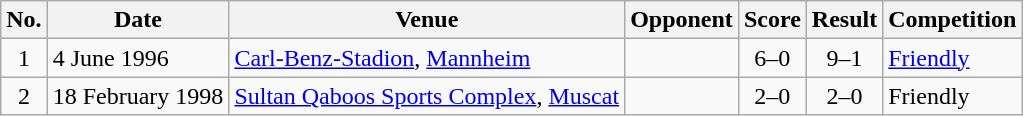<table class="wikitable sortable">
<tr>
<th scope="col">No.</th>
<th scope="col">Date</th>
<th scope="col">Venue</th>
<th scope="col">Opponent</th>
<th scope="col">Score</th>
<th scope="col">Result</th>
<th scope="col">Competition</th>
</tr>
<tr>
<td align="center">1</td>
<td>4 June 1996</td>
<td><a href='#'>Carl-Benz-Stadion</a>, <a href='#'>Mannheim</a></td>
<td></td>
<td align="center">6–0</td>
<td align="center">9–1</td>
<td><a href='#'>Friendly</a></td>
</tr>
<tr>
<td align="center">2</td>
<td>18 February 1998</td>
<td><a href='#'>Sultan Qaboos Sports Complex</a>, <a href='#'>Muscat</a></td>
<td></td>
<td align="center">2–0</td>
<td align="center">2–0</td>
<td>Friendly</td>
</tr>
</table>
